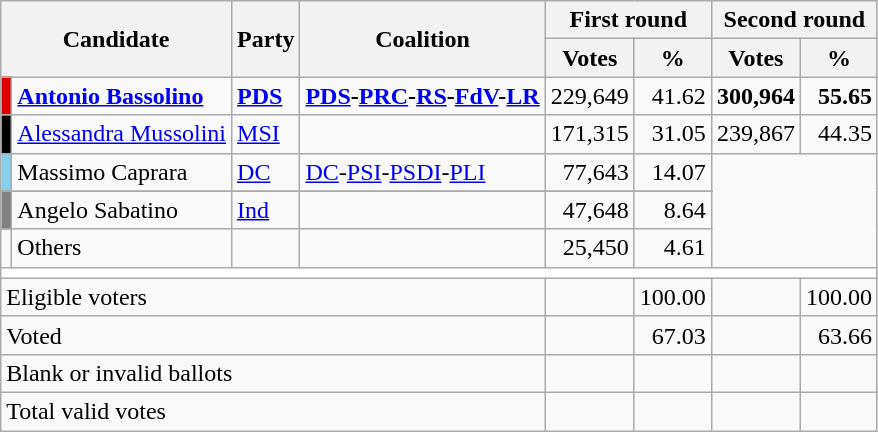<table class="wikitable centre">
<tr>
<th scope="col" rowspan=2 colspan=2>Candidate</th>
<th scope="col" rowspan=2 colspan=1>Party</th>
<th scope="col" rowspan=2 colspan=1>Coalition</th>
<th scope="col" colspan=2>First round</th>
<th scope="col" colspan=2>Second round</th>
</tr>
<tr>
<th scope="col">Votes</th>
<th scope="col">%</th>
<th scope="col">Votes</th>
<th scope="col">%</th>
</tr>
<tr>
<td bgcolor="#dd0000"></td>
<td><strong><a href='#'>Antonio Bassolino</a></strong></td>
<td><strong><a href='#'>PDS</a></strong></td>
<td><strong><a href='#'>PDS</a>-<a href='#'>PRC</a>-<a href='#'>RS</a>-<a href='#'>FdV</a>-<a href='#'>LR</a></strong></td>
<td style="text-align: right">229,649</td>
<td style="text-align: right">41.62</td>
<td style="text-align: right"><strong>300,964</strong></td>
<td style="text-align: right"><strong>55.65</strong></td>
</tr>
<tr>
<td bgcolor="black"></td>
<td><a href='#'>Alessandra Mussolini</a></td>
<td><a href='#'>MSI</a></td>
<td></td>
<td style="text-align: right">171,315</td>
<td style="text-align: right">31.05</td>
<td style="text-align: right">239,867</td>
<td style="text-align: right">44.35</td>
</tr>
<tr>
<td bgcolor="skyblue"></td>
<td>Massimo Caprara</td>
<td><a href='#'>DC</a></td>
<td><a href='#'>DC</a>-<a href='#'>PSI</a>-<a href='#'>PSDI</a>-<a href='#'>PLI</a></td>
<td style="text-align: right">77,643</td>
<td style="text-align: right">14.07</td>
</tr>
<tr>
</tr>
<tr>
<td bgcolor="grey"></td>
<td>Angelo Sabatino</td>
<td><a href='#'>Ind</a></td>
<td></td>
<td style="text-align: right">47,648</td>
<td style="text-align: right">8.64</td>
</tr>
<tr>
<td bgcolor=""></td>
<td>Others</td>
<td></td>
<td></td>
<td style="text-align: right">25,450</td>
<td style="text-align: right">4.61</td>
</tr>
<tr bgcolor=white>
<td colspan=8></td>
</tr>
<tr>
<td colspan=4>Eligible voters</td>
<td style="text-align: right"></td>
<td style="text-align: right">100.00</td>
<td style="text-align: right"></td>
<td style="text-align: right">100.00</td>
</tr>
<tr>
<td colspan=4>Voted</td>
<td style="text-align: right"></td>
<td style="text-align: right">67.03</td>
<td style="text-align: right"></td>
<td style="text-align: right">63.66</td>
</tr>
<tr>
<td colspan=4>Blank or invalid ballots</td>
<td style="text-align: right"></td>
<td style="text-align: right"></td>
<td style="text-align: right"></td>
<td style="text-align: right"></td>
</tr>
<tr>
<td colspan=4>Total valid votes</td>
<td style="text-align: right"></td>
<td style="text-align: right"></td>
<td style="text-align: right"></td>
<td style="text-align: right"></td>
</tr>
</table>
